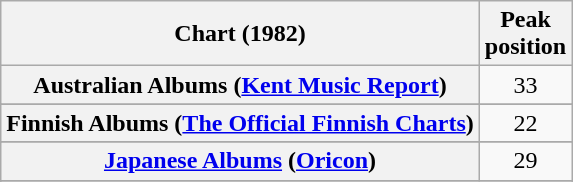<table class="wikitable sortable plainrowheaders">
<tr>
<th>Chart (1982)</th>
<th>Peak<br>position</th>
</tr>
<tr>
<th scope="row">Australian Albums (<a href='#'>Kent Music Report</a>)</th>
<td align="center">33</td>
</tr>
<tr>
</tr>
<tr>
</tr>
<tr>
</tr>
<tr>
<th scope="row">Finnish Albums (<a href='#'>The Official Finnish Charts</a>)</th>
<td align="center">22</td>
</tr>
<tr>
</tr>
<tr>
<th scope="row"><a href='#'>Japanese Albums</a> (<a href='#'>Oricon</a>)</th>
<td align="center">29</td>
</tr>
<tr>
</tr>
<tr>
</tr>
<tr>
</tr>
<tr>
</tr>
<tr>
</tr>
</table>
